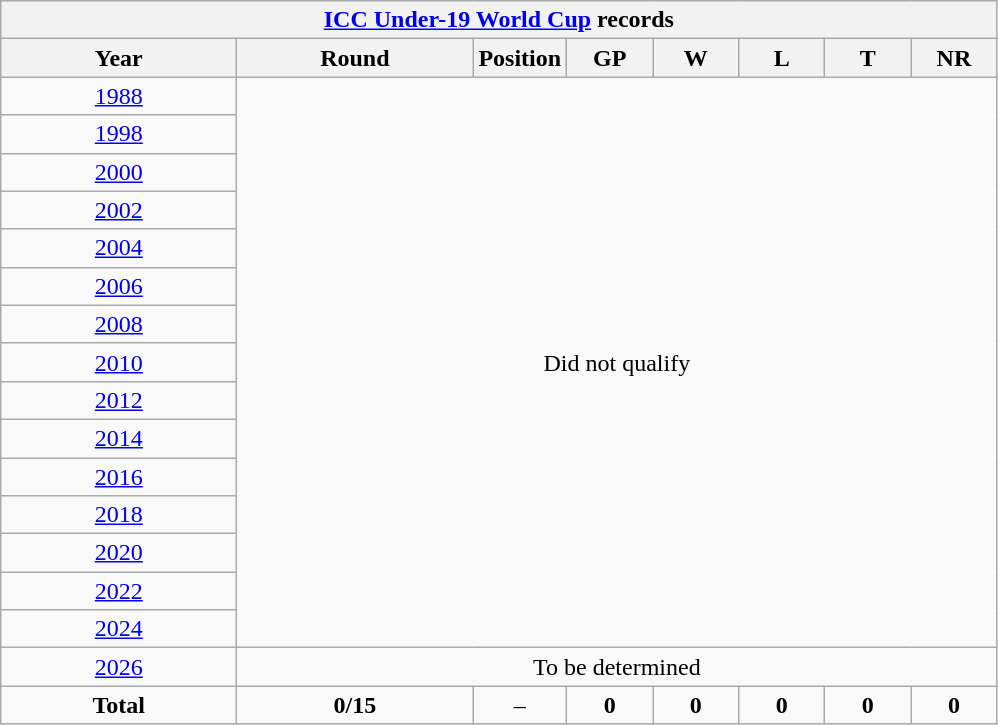<table class="wikitable" style="text-align: center; width=900px;">
<tr>
<th colspan=9><a href='#'>ICC Under-19 World Cup</a> records</th>
</tr>
<tr>
<th width=150>Year</th>
<th width=150>Round</th>
<th width=50>Position</th>
<th width=50>GP</th>
<th width=50>W</th>
<th width=50>L</th>
<th width=50>T</th>
<th width=50>NR</th>
</tr>
<tr>
<td> <a href='#'>1988</a></td>
<td colspan=8 rowspan=15>Did not qualify</td>
</tr>
<tr>
<td> <a href='#'>1998</a></td>
</tr>
<tr>
<td> <a href='#'>2000</a></td>
</tr>
<tr>
<td> <a href='#'>2002</a></td>
</tr>
<tr>
<td> <a href='#'>2004</a></td>
</tr>
<tr>
<td> <a href='#'>2006</a></td>
</tr>
<tr>
<td> <a href='#'>2008</a></td>
</tr>
<tr>
<td> <a href='#'>2010</a></td>
</tr>
<tr>
<td> <a href='#'>2012</a></td>
</tr>
<tr>
<td> <a href='#'>2014</a></td>
</tr>
<tr>
<td> <a href='#'>2016</a></td>
</tr>
<tr>
<td> <a href='#'>2018</a></td>
</tr>
<tr>
<td> <a href='#'>2020</a></td>
</tr>
<tr>
<td> <a href='#'>2022</a></td>
</tr>
<tr>
<td> <a href='#'>2024</a></td>
</tr>
<tr>
<td>  <a href='#'>2026</a></td>
<td colspan=8 rowspan=1>To be determined</td>
</tr>
<tr>
<td><strong>Total</strong></td>
<td><strong>0/15</strong></td>
<td>–</td>
<td><strong>0</strong></td>
<td><strong>0</strong></td>
<td><strong>0</strong></td>
<td><strong>0</strong></td>
<td><strong>0</strong></td>
</tr>
</table>
